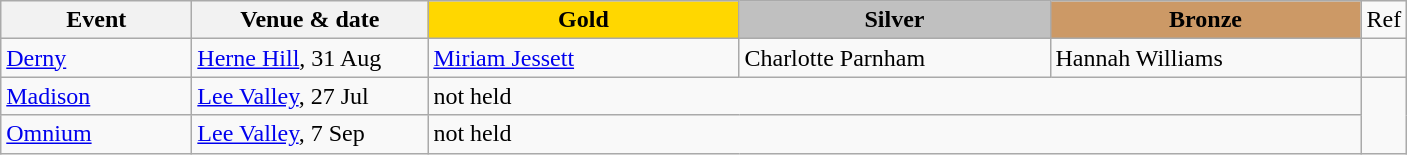<table class="wikitable" style="font-size: 100%">
<tr>
<th width=120>Event</th>
<th width=150>Venue & date</th>
<th width=200 style="background-color: gold;">Gold</th>
<th width=200 style="background-color: silver;">Silver</th>
<th width=200 style="background-color: #cc9966;">Bronze</th>
<td !width=20>Ref</td>
</tr>
<tr>
<td><a href='#'>Derny</a></td>
<td><a href='#'>Herne Hill</a>, 31 Aug</td>
<td><a href='#'>Miriam Jessett</a></td>
<td>Charlotte Parnham</td>
<td>Hannah Williams</td>
<td></td>
</tr>
<tr>
<td><a href='#'>Madison</a></td>
<td><a href='#'>Lee Valley</a>, 27 Jul</td>
<td colspan=3>not held</td>
</tr>
<tr>
<td><a href='#'>Omnium</a></td>
<td><a href='#'>Lee Valley</a>, 7 Sep</td>
<td colspan=3>not held</td>
</tr>
</table>
